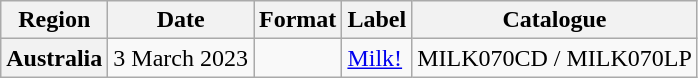<table class="wikitable plainrowheaders">
<tr>
<th scope="col">Region</th>
<th scope="col">Date</th>
<th scope="col">Format</th>
<th scope="col">Label</th>
<th scope="col">Catalogue</th>
</tr>
<tr>
<th scope="row">Australia</th>
<td>3 March 2023</td>
<td rowspan="2"></td>
<td><a href='#'>Milk!</a></td>
<td>MILK070CD / MILK070LP</td>
</tr>
</table>
